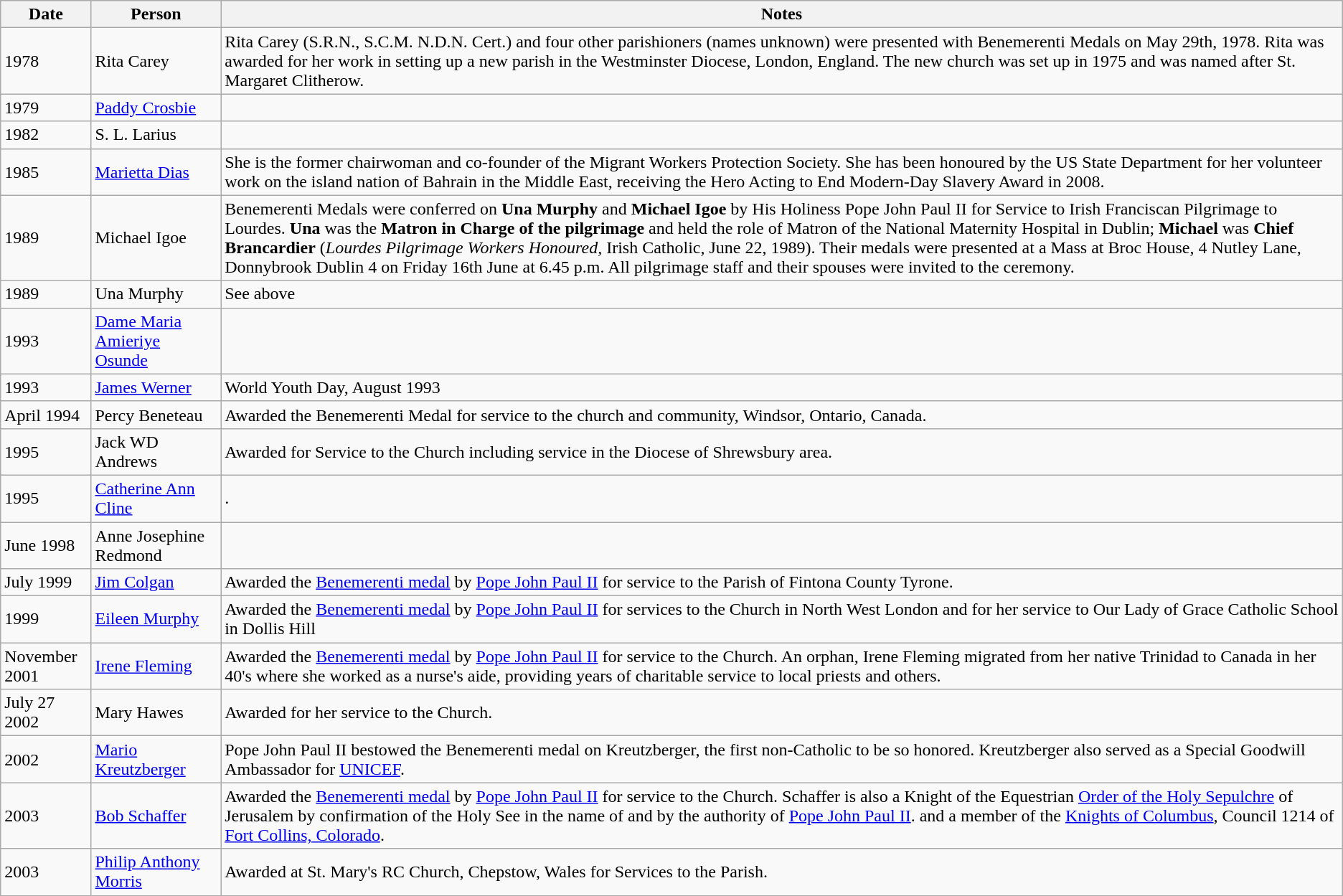<table class="wikitable">
<tr>
<th>Date</th>
<th>Person</th>
<th>Notes</th>
</tr>
<tr>
<td>1978</td>
<td>Rita Carey</td>
<td>Rita Carey (S.R.N., S.C.M. N.D.N. Cert.) and four other parishioners (names unknown) were presented with Benemerenti Medals on May 29th, 1978. Rita was awarded for her work in setting up a new parish in the Westminster Diocese, London, England.  The new church was set up in 1975 and was named after St. Margaret Clitherow.</td>
</tr>
<tr>
<td>1979</td>
<td><a href='#'>Paddy Crosbie</a></td>
<td></td>
</tr>
<tr>
<td>1982</td>
<td>S. L. Larius</td>
<td></td>
</tr>
<tr>
<td>1985</td>
<td><a href='#'>Marietta Dias</a></td>
<td>She is the former chairwoman and co-founder of the Migrant Workers Protection Society.  She has been honoured by the US State Department for her volunteer work on the island nation of Bahrain in the Middle East, receiving the Hero Acting to End Modern-Day Slavery Award in 2008.</td>
</tr>
<tr>
<td>1989</td>
<td>Michael Igoe</td>
<td>Benemerenti Medals were conferred on <strong>Una Murphy</strong> and <strong>Michael Igoe</strong> by His Holiness Pope John Paul II for Service to Irish Franciscan Pilgrimage to Lourdes. <strong>Una</strong> was the <strong>Matron in Charge of the pilgrimage</strong> and held the role of Matron of the National Maternity Hospital in Dublin; <strong>Michael</strong> was <strong>Chief Brancardier</strong> (<em>Lourdes Pilgrimage Workers Honoured,</em> Irish Catholic, June 22, 1989). Their medals were presented at a Mass at Broc House, 4 Nutley Lane, Donnybrook Dublin 4 on Friday 16th June at 6.45 p.m. All pilgrimage staff and their spouses were invited to the ceremony.</td>
</tr>
<tr>
<td>1989</td>
<td>Una Murphy</td>
<td>See above</td>
</tr>
<tr>
<td>1993</td>
<td><a href='#'>Dame Maria Amieriye Osunde</a></td>
<td></td>
</tr>
<tr>
<td>1993</td>
<td><a href='#'>James Werner</a></td>
<td>World Youth Day, August 1993</td>
</tr>
<tr>
<td>April 1994</td>
<td>Percy Beneteau</td>
<td>Awarded the Benemerenti Medal for service to the church and community, Windsor, Ontario, Canada.</td>
</tr>
<tr>
<td>1995</td>
<td>Jack WD Andrews</td>
<td>Awarded for Service to the Church including service in the Diocese of Shrewsbury area.</td>
</tr>
<tr>
<td>1995</td>
<td><a href='#'>Catherine Ann Cline</a></td>
<td>.</td>
</tr>
<tr>
<td>June 1998</td>
<td>Anne Josephine Redmond</td>
<td></td>
</tr>
<tr>
<td>July 1999</td>
<td><a href='#'>Jim Colgan</a></td>
<td>Awarded the <a href='#'>Benemerenti medal</a> by <a href='#'>Pope John Paul II</a> for service to the Parish of Fintona County Tyrone.</td>
</tr>
<tr>
<td>1999</td>
<td><a href='#'>Eileen Murphy</a></td>
<td>Awarded the <a href='#'>Benemerenti medal</a> by <a href='#'>Pope John Paul II</a> for services to the Church in North West London and for her service to Our Lady of Grace Catholic School in Dollis Hill</td>
</tr>
<tr>
<td>November 2001</td>
<td><a href='#'>Irene Fleming</a></td>
<td>Awarded the <a href='#'>Benemerenti medal</a> by <a href='#'>Pope John Paul II</a> for service to the Church. An orphan, Irene Fleming migrated from her native Trinidad to Canada in her 40's where she worked as a nurse's aide, providing years of charitable service to local priests and others.</td>
</tr>
<tr>
<td>July 27 2002</td>
<td>Mary Hawes</td>
<td>Awarded for her service to the Church.</td>
</tr>
<tr>
<td>2002</td>
<td><a href='#'>Mario Kreutzberger</a></td>
<td>Pope John Paul II bestowed the Benemerenti medal on Kreutzberger, the first non-Catholic to be so honored. Kreutzberger also served as a Special Goodwill Ambassador for <a href='#'>UNICEF</a>.</td>
</tr>
<tr>
<td>2003</td>
<td><a href='#'>Bob Schaffer</a></td>
<td>Awarded the <a href='#'>Benemerenti medal</a> by <a href='#'>Pope John Paul II</a> for service to the Church. Schaffer is also a Knight of the Equestrian <a href='#'>Order of the Holy Sepulchre</a> of Jerusalem by confirmation of the Holy See in the name of and by the authority of <a href='#'>Pope John Paul II</a>. and a member of the <a href='#'>Knights of Columbus</a>, Council 1214 of <a href='#'>Fort Collins, Colorado</a>.</td>
</tr>
<tr>
<td>2003</td>
<td><a href='#'>Philip Anthony Morris</a></td>
<td>Awarded at St. Mary's RC Church, Chepstow, Wales for Services to the Parish.</td>
</tr>
</table>
